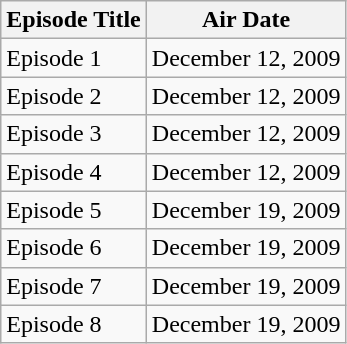<table class="wikitable">
<tr>
<th>Episode Title</th>
<th>Air Date</th>
</tr>
<tr>
<td>Episode 1</td>
<td>December 12, 2009</td>
</tr>
<tr>
<td>Episode 2</td>
<td>December 12, 2009</td>
</tr>
<tr>
<td>Episode 3</td>
<td>December 12, 2009</td>
</tr>
<tr>
<td>Episode 4</td>
<td>December 12, 2009</td>
</tr>
<tr>
<td>Episode 5</td>
<td>December 19, 2009</td>
</tr>
<tr>
<td>Episode 6</td>
<td>December 19, 2009</td>
</tr>
<tr>
<td>Episode 7</td>
<td>December 19, 2009</td>
</tr>
<tr>
<td>Episode 8</td>
<td>December 19, 2009</td>
</tr>
</table>
